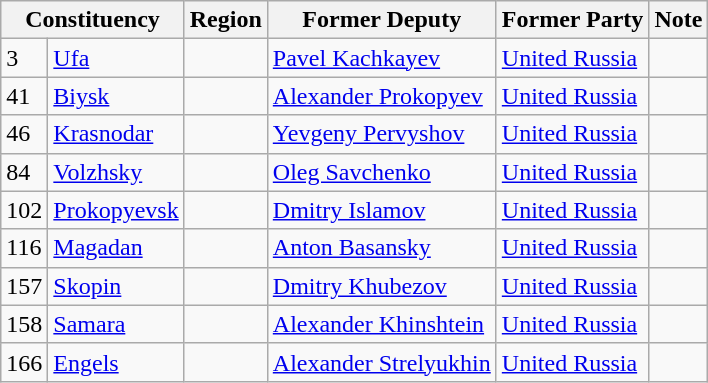<table class="wikitable">
<tr>
<th colspan=2>Constituency</th>
<th>Region</th>
<th>Former Deputy</th>
<th>Former Party</th>
<th>Note</th>
</tr>
<tr>
<td>3</td>
<td><a href='#'>Ufa</a></td>
<td></td>
<td><a href='#'>Pavel Kachkayev</a></td>
<td><a href='#'>United Russia</a></td>
<td></td>
</tr>
<tr>
<td>41</td>
<td><a href='#'>Biysk</a></td>
<td></td>
<td><a href='#'>Alexander Prokopyev</a></td>
<td><a href='#'>United Russia</a></td>
<td></td>
</tr>
<tr>
<td>46</td>
<td><a href='#'>Krasnodar</a></td>
<td></td>
<td><a href='#'>Yevgeny Pervyshov</a></td>
<td><a href='#'>United Russia</a></td>
<td></td>
</tr>
<tr>
<td>84</td>
<td><a href='#'>Volzhsky</a></td>
<td></td>
<td><a href='#'>Oleg Savchenko</a></td>
<td><a href='#'>United Russia</a></td>
<td></td>
</tr>
<tr>
<td>102</td>
<td><a href='#'>Prokopyevsk</a></td>
<td></td>
<td><a href='#'>Dmitry Islamov</a></td>
<td><a href='#'>United Russia</a></td>
<td></td>
</tr>
<tr>
<td>116</td>
<td><a href='#'>Magadan</a></td>
<td></td>
<td><a href='#'>Anton Basansky</a></td>
<td><a href='#'>United Russia</a></td>
<td></td>
</tr>
<tr>
<td>157</td>
<td><a href='#'>Skopin</a></td>
<td></td>
<td><a href='#'>Dmitry Khubezov</a></td>
<td><a href='#'>United Russia</a></td>
<td></td>
</tr>
<tr>
<td>158</td>
<td><a href='#'>Samara</a></td>
<td></td>
<td><a href='#'>Alexander Khinshtein</a></td>
<td><a href='#'>United Russia</a></td>
<td></td>
</tr>
<tr>
<td>166</td>
<td><a href='#'>Engels</a></td>
<td></td>
<td><a href='#'>Alexander Strelyukhin</a></td>
<td><a href='#'>United Russia</a></td>
<td></td>
</tr>
</table>
